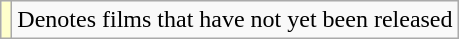<table class="wikitable">
<tr>
<td style="background:#ffc;"></td>
<td>Denotes films that have not yet been released</td>
</tr>
</table>
